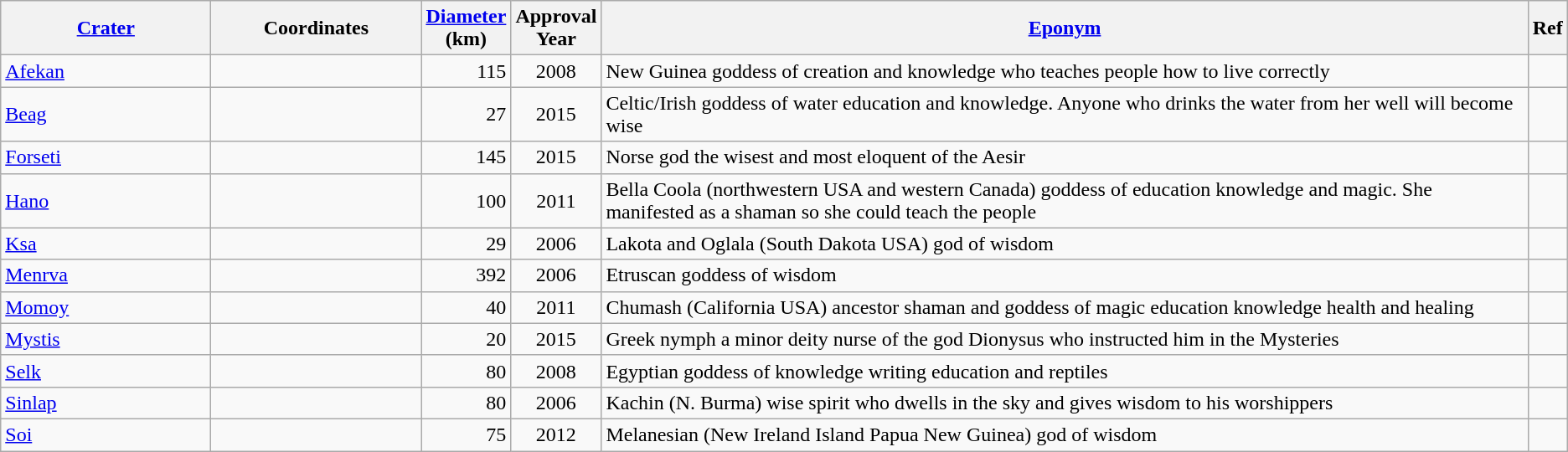<table class="wikitable sortable" style="min-width: 90%">
<tr>
<th style="width:10em"><a href='#'>Crater</a></th>
<th style="width:10em">Coordinates</th>
<th><a href='#'>Diameter</a><br>(km)</th>
<th>Approval<br>Year</th>
<th class="unsortable"><a href='#'>Eponym</a></th>
<th class="unsortable">Ref</th>
</tr>
<tr id="Afekan">
<td><a href='#'>Afekan</a></td>
<td></td>
<td align=right>115</td>
<td align=center>2008</td>
<td>New Guinea goddess of creation and knowledge who teaches people how to live correctly</td>
<td></td>
</tr>
<tr id="Beag">
<td><a href='#'>Beag</a></td>
<td></td>
<td align=right>27</td>
<td align=center>2015</td>
<td>Celtic/Irish goddess of water education and knowledge. Anyone who drinks the water from her well will become wise</td>
<td></td>
</tr>
<tr id="Forseti">
<td><a href='#'>Forseti</a></td>
<td></td>
<td align=right>145</td>
<td align=center>2015</td>
<td>Norse god the wisest and most eloquent of the Aesir</td>
<td></td>
</tr>
<tr id="Hano">
<td><a href='#'>Hano</a></td>
<td></td>
<td align=right>100</td>
<td align=center>2011</td>
<td>Bella Coola (northwestern USA and western Canada) goddess of education knowledge and magic. She manifested as a shaman so she could teach the people</td>
<td></td>
</tr>
<tr id="Ksa">
<td><a href='#'>Ksa</a></td>
<td></td>
<td align=right>29</td>
<td align=center>2006</td>
<td>Lakota and Oglala (South Dakota USA) god of wisdom</td>
<td></td>
</tr>
<tr id="Menrva">
<td><a href='#'>Menrva</a></td>
<td></td>
<td align=right>392</td>
<td align=center>2006</td>
<td>Etruscan goddess of wisdom</td>
<td></td>
</tr>
<tr id="Momoy">
<td><a href='#'>Momoy</a></td>
<td></td>
<td align=right>40</td>
<td align=center>2011</td>
<td>Chumash (California USA) ancestor shaman and goddess of magic education knowledge health and healing</td>
<td></td>
</tr>
<tr id="Mystis">
<td><a href='#'>Mystis</a></td>
<td></td>
<td align=right>20</td>
<td align=center>2015</td>
<td>Greek nymph a minor deity nurse of the god Dionysus who instructed him in the Mysteries</td>
<td></td>
</tr>
<tr id="Selk">
<td><a href='#'>Selk</a></td>
<td></td>
<td align=right>80</td>
<td align=center>2008</td>
<td>Egyptian goddess of knowledge writing education and reptiles</td>
<td></td>
</tr>
<tr id="Sinlap">
<td><a href='#'>Sinlap</a></td>
<td></td>
<td align=right>80</td>
<td align=center>2006</td>
<td>Kachin (N. Burma) wise spirit who dwells in the sky and gives wisdom to his worshippers</td>
<td></td>
</tr>
<tr id="Soi">
<td><a href='#'>Soi</a></td>
<td></td>
<td align=right>75</td>
<td align=center>2012</td>
<td>Melanesian (New Ireland Island Papua New Guinea) god of wisdom</td>
<td></td>
</tr>
</table>
